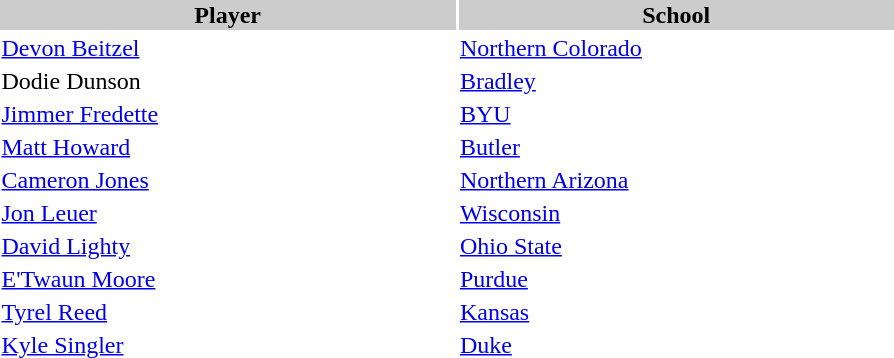<table style="width:600px" "border:'1' 'solid' 'gray' ">
<tr>
<th style="background:#CCCCCC;width:23%">Player</th>
<th style="background:#CCCCCC;width:22%">School</th>
</tr>
<tr>
<td><a href='#'>Devon Beitzel</a></td>
<td><a href='#'>Northern Colorado</a></td>
</tr>
<tr>
<td>Dodie Dunson</td>
<td><a href='#'>Bradley</a></td>
</tr>
<tr>
<td><a href='#'>Jimmer Fredette</a></td>
<td><a href='#'>BYU</a></td>
</tr>
<tr>
<td><a href='#'>Matt Howard</a></td>
<td><a href='#'>Butler</a></td>
</tr>
<tr>
<td><a href='#'>Cameron Jones</a></td>
<td><a href='#'>Northern Arizona</a></td>
</tr>
<tr>
<td><a href='#'>Jon Leuer</a></td>
<td><a href='#'>Wisconsin</a></td>
</tr>
<tr>
<td><a href='#'>David Lighty</a></td>
<td><a href='#'>Ohio State</a></td>
</tr>
<tr>
<td><a href='#'>E'Twaun Moore</a></td>
<td><a href='#'>Purdue</a></td>
</tr>
<tr>
<td><a href='#'>Tyrel Reed</a></td>
<td><a href='#'>Kansas</a></td>
</tr>
<tr>
<td><a href='#'>Kyle Singler</a></td>
<td><a href='#'>Duke</a></td>
</tr>
</table>
